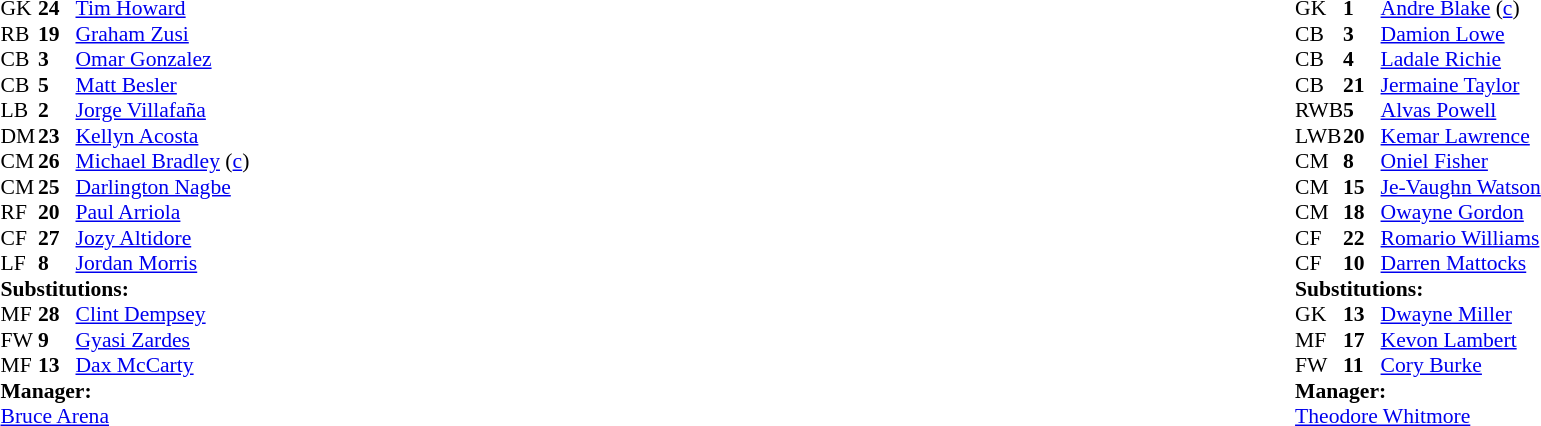<table width="100%">
<tr>
<td valign="top" width="40%"><br><table style="font-size:90%" cellspacing="0" cellpadding="0">
<tr>
<th width=25></th>
<th width=25></th>
</tr>
<tr>
<td>GK</td>
<td><strong>24</strong></td>
<td><a href='#'>Tim Howard</a></td>
<td></td>
</tr>
<tr>
<td>RB</td>
<td><strong>19</strong></td>
<td><a href='#'>Graham Zusi</a></td>
<td></td>
</tr>
<tr>
<td>CB</td>
<td><strong>3</strong></td>
<td><a href='#'>Omar Gonzalez</a></td>
</tr>
<tr>
<td>CB</td>
<td><strong>5</strong></td>
<td><a href='#'>Matt Besler</a></td>
</tr>
<tr>
<td>LB</td>
<td><strong>2</strong></td>
<td><a href='#'>Jorge Villafaña</a></td>
</tr>
<tr>
<td>DM</td>
<td><strong>23</strong></td>
<td><a href='#'>Kellyn Acosta</a></td>
<td></td>
<td></td>
</tr>
<tr>
<td>CM</td>
<td><strong>26</strong></td>
<td><a href='#'>Michael Bradley</a> (<a href='#'>c</a>)</td>
</tr>
<tr>
<td>CM</td>
<td><strong>25</strong></td>
<td><a href='#'>Darlington Nagbe</a></td>
<td></td>
<td></td>
</tr>
<tr>
<td>RF</td>
<td><strong>20</strong></td>
<td><a href='#'>Paul Arriola</a></td>
<td></td>
<td></td>
</tr>
<tr>
<td>CF</td>
<td><strong>27</strong></td>
<td><a href='#'>Jozy Altidore</a></td>
</tr>
<tr>
<td>LF</td>
<td><strong>8</strong></td>
<td><a href='#'>Jordan Morris</a></td>
</tr>
<tr>
<td colspan=3><strong>Substitutions:</strong></td>
</tr>
<tr>
<td>MF</td>
<td><strong>28</strong></td>
<td><a href='#'>Clint Dempsey</a></td>
<td></td>
<td></td>
</tr>
<tr>
<td>FW</td>
<td><strong>9</strong></td>
<td><a href='#'>Gyasi Zardes</a></td>
<td></td>
<td></td>
</tr>
<tr>
<td>MF</td>
<td><strong>13</strong></td>
<td><a href='#'>Dax McCarty</a></td>
<td></td>
<td></td>
</tr>
<tr>
<td colspan=3><strong>Manager:</strong></td>
</tr>
<tr>
<td colspan=3><a href='#'>Bruce Arena</a></td>
</tr>
</table>
</td>
<td valign="top"></td>
<td valign="top" width="50%"><br><table style="font-size:90%; margin:auto" cellspacing="0" cellpadding="0">
<tr>
<th width=25></th>
<th width=25></th>
</tr>
<tr>
<td>GK</td>
<td><strong>1</strong></td>
<td><a href='#'>Andre Blake</a> (<a href='#'>c</a>)</td>
<td></td>
<td></td>
</tr>
<tr>
<td>CB</td>
<td><strong>3</strong></td>
<td><a href='#'>Damion Lowe</a></td>
</tr>
<tr>
<td>CB</td>
<td><strong>4</strong></td>
<td><a href='#'>Ladale Richie</a></td>
<td></td>
<td></td>
</tr>
<tr>
<td>CB</td>
<td><strong>21</strong></td>
<td><a href='#'>Jermaine Taylor</a></td>
</tr>
<tr>
<td>RWB</td>
<td><strong>5</strong></td>
<td><a href='#'>Alvas Powell</a></td>
</tr>
<tr>
<td>LWB</td>
<td><strong>20</strong></td>
<td><a href='#'>Kemar Lawrence</a></td>
</tr>
<tr>
<td>CM</td>
<td><strong>8</strong></td>
<td><a href='#'>Oniel Fisher</a></td>
</tr>
<tr>
<td>CM</td>
<td><strong>15</strong></td>
<td><a href='#'>Je-Vaughn Watson</a></td>
</tr>
<tr>
<td>CM</td>
<td><strong>18</strong></td>
<td><a href='#'>Owayne Gordon</a></td>
</tr>
<tr>
<td>CF</td>
<td><strong>22</strong></td>
<td><a href='#'>Romario Williams</a></td>
</tr>
<tr>
<td>CF</td>
<td><strong>10</strong></td>
<td><a href='#'>Darren Mattocks</a></td>
<td></td>
<td></td>
</tr>
<tr>
<td colspan=3><strong>Substitutions:</strong></td>
</tr>
<tr>
<td>GK</td>
<td><strong>13</strong></td>
<td><a href='#'>Dwayne Miller</a></td>
<td></td>
<td></td>
</tr>
<tr>
<td>MF</td>
<td><strong>17</strong></td>
<td><a href='#'>Kevon Lambert</a></td>
<td></td>
<td></td>
</tr>
<tr>
<td>FW</td>
<td><strong>11</strong></td>
<td><a href='#'>Cory Burke</a></td>
<td></td>
<td></td>
</tr>
<tr>
<td colspan=3><strong>Manager:</strong></td>
</tr>
<tr>
<td colspan=3><a href='#'>Theodore Whitmore</a></td>
</tr>
</table>
</td>
</tr>
</table>
